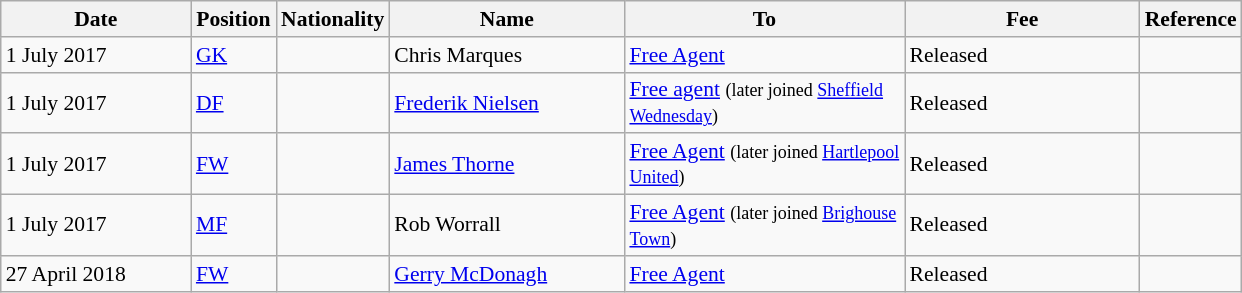<table class="wikitable" style="text-align:left; font-size:90%">
<tr>
<th style= width:120px;">Date</th>
<th style= width:50px;">Position</th>
<th style= width:50px;">Nationality</th>
<th style= width:150px;">Name</th>
<th style= width:180px;">To</th>
<th style= width:150px;">Fee</th>
<th style= width:25px;">Reference</th>
</tr>
<tr>
<td>1 July 2017</td>
<td><a href='#'>GK</a></td>
<td></td>
<td>Chris Marques</td>
<td><a href='#'>Free Agent</a></td>
<td>Released</td>
<td></td>
</tr>
<tr>
<td>1 July 2017</td>
<td><a href='#'>DF</a></td>
<td></td>
<td><a href='#'>Frederik Nielsen</a></td>
<td><a href='#'>Free agent</a> <small>(later joined <a href='#'>Sheffield Wednesday</a>)</small></td>
<td>Released</td>
<td></td>
</tr>
<tr>
<td>1 July 2017</td>
<td><a href='#'>FW</a></td>
<td></td>
<td><a href='#'>James Thorne</a></td>
<td><a href='#'>Free Agent</a> <small>(later joined <a href='#'>Hartlepool United</a>)</small></td>
<td>Released</td>
<td></td>
</tr>
<tr>
<td>1 July 2017</td>
<td><a href='#'>MF</a></td>
<td></td>
<td>Rob Worrall</td>
<td><a href='#'>Free Agent</a> <small>(later joined <a href='#'>Brighouse Town</a>)</small></td>
<td>Released</td>
<td></td>
</tr>
<tr>
<td>27 April 2018</td>
<td><a href='#'>FW</a></td>
<td></td>
<td><a href='#'>Gerry McDonagh</a></td>
<td><a href='#'>Free Agent</a></td>
<td>Released</td>
<td></td>
</tr>
</table>
